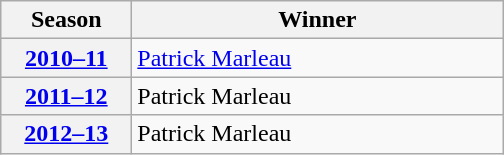<table class="wikitable">
<tr>
<th scope="col" style="width:5em">Season</th>
<th scope="col" style="width:15em">Winner</th>
</tr>
<tr>
<th scope="row"><a href='#'>2010–11</a></th>
<td><a href='#'>Patrick Marleau</a></td>
</tr>
<tr>
<th scope="row"><a href='#'>2011–12</a></th>
<td>Patrick Marleau</td>
</tr>
<tr>
<th scope="row"><a href='#'>2012–13</a></th>
<td>Patrick Marleau</td>
</tr>
</table>
